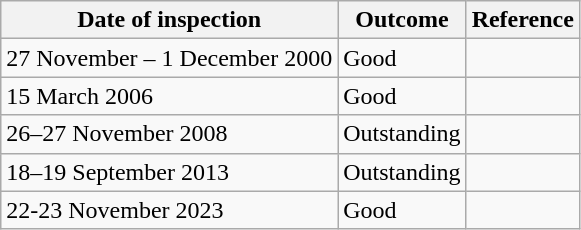<table class="wikitable">
<tr>
<th>Date of inspection</th>
<th>Outcome</th>
<th>Reference</th>
</tr>
<tr>
<td>27 November – 1 December 2000</td>
<td>Good</td>
<td></td>
</tr>
<tr>
<td>15 March 2006</td>
<td>Good</td>
<td></td>
</tr>
<tr>
<td>26–27 November 2008</td>
<td>Outstanding</td>
<td></td>
</tr>
<tr>
<td>18–19 September 2013</td>
<td>Outstanding</td>
<td></td>
</tr>
<tr>
<td>22-23 November 2023</td>
<td>Good</td>
<td></td>
</tr>
</table>
